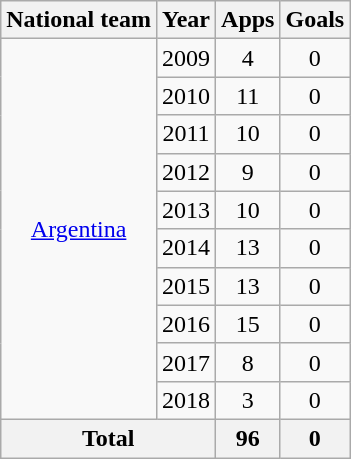<table class=wikitable style=text-align:center>
<tr>
<th>National team</th>
<th>Year</th>
<th>Apps</th>
<th>Goals</th>
</tr>
<tr>
<td rowspan="10"><a href='#'>Argentina</a></td>
<td>2009</td>
<td>4</td>
<td>0</td>
</tr>
<tr>
<td>2010</td>
<td>11</td>
<td>0</td>
</tr>
<tr>
<td>2011</td>
<td>10</td>
<td>0</td>
</tr>
<tr>
<td>2012</td>
<td>9</td>
<td>0</td>
</tr>
<tr>
<td>2013</td>
<td>10</td>
<td>0</td>
</tr>
<tr>
<td>2014</td>
<td>13</td>
<td>0</td>
</tr>
<tr>
<td>2015</td>
<td>13</td>
<td>0</td>
</tr>
<tr>
<td>2016</td>
<td>15</td>
<td>0</td>
</tr>
<tr>
<td>2017</td>
<td>8</td>
<td>0</td>
</tr>
<tr>
<td>2018</td>
<td>3</td>
<td>0</td>
</tr>
<tr>
<th colspan="2">Total</th>
<th>96</th>
<th>0</th>
</tr>
</table>
